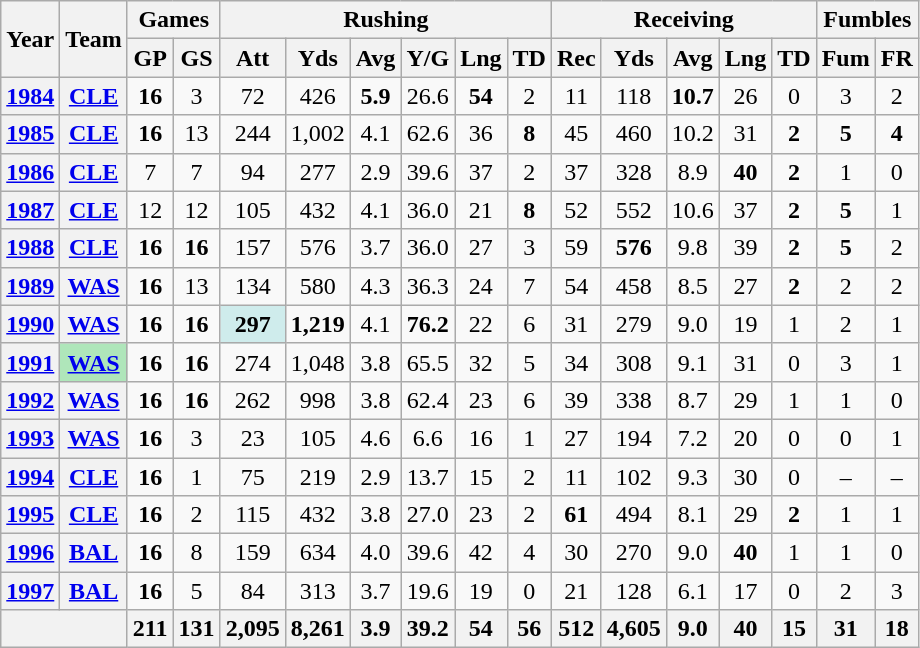<table class= "wikitable" style="text-align:center;">
<tr>
<th rowspan="2">Year</th>
<th rowspan="2">Team</th>
<th colspan="2">Games</th>
<th colspan="6">Rushing</th>
<th colspan="5">Receiving</th>
<th colspan="2">Fumbles</th>
</tr>
<tr>
<th>GP</th>
<th>GS</th>
<th>Att</th>
<th>Yds</th>
<th>Avg</th>
<th>Y/G</th>
<th>Lng</th>
<th>TD</th>
<th>Rec</th>
<th>Yds</th>
<th>Avg</th>
<th>Lng</th>
<th>TD</th>
<th>Fum</th>
<th>FR</th>
</tr>
<tr>
<th><a href='#'>1984</a></th>
<th><a href='#'>CLE</a></th>
<td><strong>16</strong></td>
<td>3</td>
<td>72</td>
<td>426</td>
<td><strong>5.9</strong></td>
<td>26.6</td>
<td><strong>54</strong></td>
<td>2</td>
<td>11</td>
<td>118</td>
<td><strong>10.7</strong></td>
<td>26</td>
<td>0</td>
<td>3</td>
<td>2</td>
</tr>
<tr>
<th><a href='#'>1985</a></th>
<th><a href='#'>CLE</a></th>
<td><strong>16</strong></td>
<td>13</td>
<td>244</td>
<td>1,002</td>
<td>4.1</td>
<td>62.6</td>
<td>36</td>
<td><strong>8</strong></td>
<td>45</td>
<td>460</td>
<td>10.2</td>
<td>31</td>
<td><strong>2</strong></td>
<td><strong>5</strong></td>
<td><strong>4</strong></td>
</tr>
<tr>
<th><a href='#'>1986</a></th>
<th><a href='#'>CLE</a></th>
<td>7</td>
<td>7</td>
<td>94</td>
<td>277</td>
<td>2.9</td>
<td>39.6</td>
<td>37</td>
<td>2</td>
<td>37</td>
<td>328</td>
<td>8.9</td>
<td><strong>40</strong></td>
<td><strong>2</strong></td>
<td>1</td>
<td>0</td>
</tr>
<tr>
<th><a href='#'>1987</a></th>
<th><a href='#'>CLE</a></th>
<td>12</td>
<td>12</td>
<td>105</td>
<td>432</td>
<td>4.1</td>
<td>36.0</td>
<td>21</td>
<td><strong>8</strong></td>
<td>52</td>
<td>552</td>
<td>10.6</td>
<td>37</td>
<td><strong>2</strong></td>
<td><strong>5</strong></td>
<td>1</td>
</tr>
<tr>
<th><a href='#'>1988</a></th>
<th><a href='#'>CLE</a></th>
<td><strong>16</strong></td>
<td><strong>16</strong></td>
<td>157</td>
<td>576</td>
<td>3.7</td>
<td>36.0</td>
<td>27</td>
<td>3</td>
<td>59</td>
<td><strong>576</strong></td>
<td>9.8</td>
<td>39</td>
<td><strong>2</strong></td>
<td><strong>5</strong></td>
<td>2</td>
</tr>
<tr>
<th><a href='#'>1989</a></th>
<th><a href='#'>WAS</a></th>
<td><strong>16</strong></td>
<td>13</td>
<td>134</td>
<td>580</td>
<td>4.3</td>
<td>36.3</td>
<td>24</td>
<td>7</td>
<td>54</td>
<td>458</td>
<td>8.5</td>
<td>27</td>
<td><strong>2</strong></td>
<td>2</td>
<td>2</td>
</tr>
<tr>
<th><a href='#'>1990</a></th>
<th><a href='#'>WAS</a></th>
<td><strong>16</strong></td>
<td><strong>16</strong></td>
<td style="background:#cfecec;"><strong>297</strong></td>
<td><strong>1,219</strong></td>
<td>4.1</td>
<td><strong>76.2</strong></td>
<td>22</td>
<td>6</td>
<td>31</td>
<td>279</td>
<td>9.0</td>
<td>19</td>
<td>1</td>
<td>2</td>
<td>1</td>
</tr>
<tr>
<th><a href='#'>1991</a></th>
<th style="background:#afe6ba;"><a href='#'>WAS</a></th>
<td><strong>16</strong></td>
<td><strong>16</strong></td>
<td>274</td>
<td>1,048</td>
<td>3.8</td>
<td>65.5</td>
<td>32</td>
<td>5</td>
<td>34</td>
<td>308</td>
<td>9.1</td>
<td>31</td>
<td>0</td>
<td>3</td>
<td>1</td>
</tr>
<tr>
<th><a href='#'>1992</a></th>
<th><a href='#'>WAS</a></th>
<td><strong>16</strong></td>
<td><strong>16</strong></td>
<td>262</td>
<td>998</td>
<td>3.8</td>
<td>62.4</td>
<td>23</td>
<td>6</td>
<td>39</td>
<td>338</td>
<td>8.7</td>
<td>29</td>
<td>1</td>
<td>1</td>
<td>0</td>
</tr>
<tr>
<th><a href='#'>1993</a></th>
<th><a href='#'>WAS</a></th>
<td><strong>16</strong></td>
<td>3</td>
<td>23</td>
<td>105</td>
<td>4.6</td>
<td>6.6</td>
<td>16</td>
<td>1</td>
<td>27</td>
<td>194</td>
<td>7.2</td>
<td>20</td>
<td>0</td>
<td>0</td>
<td>1</td>
</tr>
<tr>
<th><a href='#'>1994</a></th>
<th><a href='#'>CLE</a></th>
<td><strong>16</strong></td>
<td>1</td>
<td>75</td>
<td>219</td>
<td>2.9</td>
<td>13.7</td>
<td>15</td>
<td>2</td>
<td>11</td>
<td>102</td>
<td>9.3</td>
<td>30</td>
<td>0</td>
<td>–</td>
<td>–</td>
</tr>
<tr>
<th><a href='#'>1995</a></th>
<th><a href='#'>CLE</a></th>
<td><strong>16</strong></td>
<td>2</td>
<td>115</td>
<td>432</td>
<td>3.8</td>
<td>27.0</td>
<td>23</td>
<td>2</td>
<td><strong>61</strong></td>
<td>494</td>
<td>8.1</td>
<td>29</td>
<td><strong>2</strong></td>
<td>1</td>
<td>1</td>
</tr>
<tr>
<th><a href='#'>1996</a></th>
<th><a href='#'>BAL</a></th>
<td><strong>16</strong></td>
<td>8</td>
<td>159</td>
<td>634</td>
<td>4.0</td>
<td>39.6</td>
<td>42</td>
<td>4</td>
<td>30</td>
<td>270</td>
<td>9.0</td>
<td><strong>40</strong></td>
<td>1</td>
<td>1</td>
<td>0</td>
</tr>
<tr>
<th><a href='#'>1997</a></th>
<th><a href='#'>BAL</a></th>
<td><strong>16</strong></td>
<td>5</td>
<td>84</td>
<td>313</td>
<td>3.7</td>
<td>19.6</td>
<td>19</td>
<td>0</td>
<td>21</td>
<td>128</td>
<td>6.1</td>
<td>17</td>
<td>0</td>
<td>2</td>
<td>3</td>
</tr>
<tr>
<th colspan="2"></th>
<th>211</th>
<th>131</th>
<th>2,095</th>
<th>8,261</th>
<th>3.9</th>
<th>39.2</th>
<th>54</th>
<th>56</th>
<th>512</th>
<th>4,605</th>
<th>9.0</th>
<th>40</th>
<th>15</th>
<th>31</th>
<th>18</th>
</tr>
</table>
